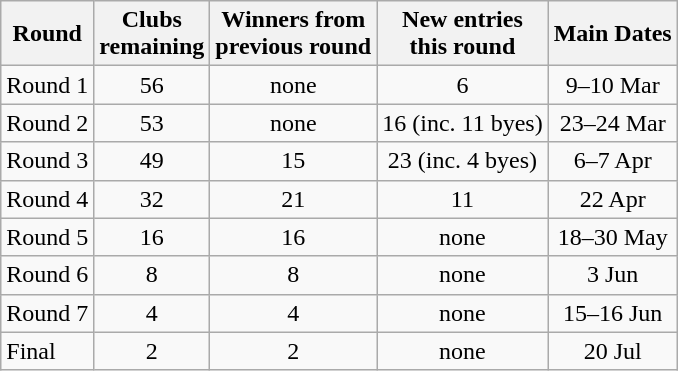<table class="wikitable">
<tr>
<th>Round</th>
<th>Clubs<br>remaining</th>
<th>Winners from<br>previous round</th>
<th>New entries<br>this round</th>
<th>Main Dates</th>
</tr>
<tr>
<td>Round 1</td>
<td style="text-align:center;">56</td>
<td style="text-align:center;">none</td>
<td style="text-align:center;">6</td>
<td style="text-align:center;">9–10 Mar</td>
</tr>
<tr>
<td>Round 2</td>
<td style="text-align:center;">53</td>
<td style="text-align:center;">none</td>
<td style="text-align:center;">16 (inc. 11 byes)</td>
<td style="text-align:center;">23–24 Mar</td>
</tr>
<tr>
<td>Round 3</td>
<td style="text-align:center;">49</td>
<td style="text-align:center;">15</td>
<td style="text-align:center;">23 (inc. 4 byes)</td>
<td style="text-align:center;">6–7 Apr</td>
</tr>
<tr>
<td>Round 4</td>
<td style="text-align:center;">32</td>
<td style="text-align:center;">21</td>
<td style="text-align:center;">11</td>
<td style="text-align:center;">22 Apr</td>
</tr>
<tr>
<td>Round 5</td>
<td style="text-align:center;">16</td>
<td style="text-align:center;">16</td>
<td style="text-align:center;">none</td>
<td style="text-align:center;">18–30 May</td>
</tr>
<tr>
<td>Round 6</td>
<td style="text-align:center;">8</td>
<td style="text-align:center;">8</td>
<td style="text-align:center;">none</td>
<td style="text-align:center;">3 Jun</td>
</tr>
<tr>
<td>Round 7</td>
<td style="text-align:center;">4</td>
<td style="text-align:center;">4</td>
<td style="text-align:center;">none</td>
<td style="text-align:center;">15–16 Jun</td>
</tr>
<tr>
<td>Final</td>
<td style="text-align:center;">2</td>
<td style="text-align:center;">2</td>
<td style="text-align:center;">none</td>
<td style="text-align:center;">20 Jul</td>
</tr>
</table>
